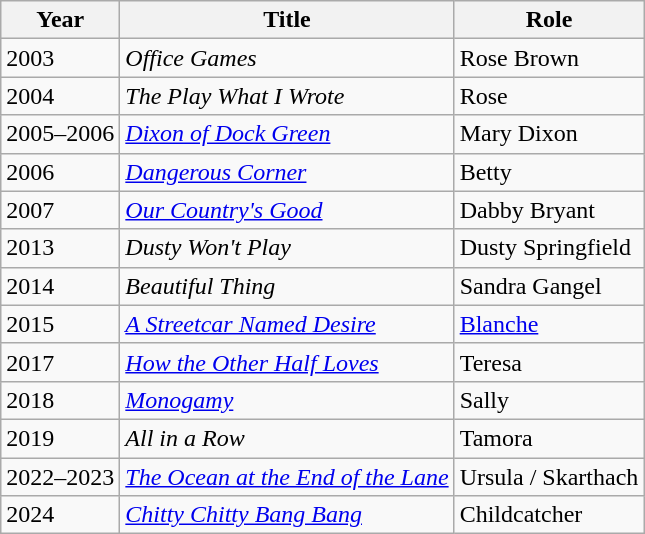<table class="wikitable sortable">
<tr>
<th>Year</th>
<th>Title</th>
<th class="unsortable">Role</th>
</tr>
<tr>
<td>2003</td>
<td><em>Office Games</em></td>
<td>Rose Brown</td>
</tr>
<tr>
<td>2004</td>
<td><em>The Play What I Wrote</em></td>
<td>Rose</td>
</tr>
<tr>
<td>2005–2006</td>
<td><em><a href='#'>Dixon of Dock Green</a></em></td>
<td>Mary Dixon</td>
</tr>
<tr>
<td>2006</td>
<td><em><a href='#'>Dangerous Corner</a></em></td>
<td>Betty</td>
</tr>
<tr>
<td>2007</td>
<td><em><a href='#'>Our Country's Good</a></em></td>
<td>Dabby Bryant</td>
</tr>
<tr>
<td>2013</td>
<td><em>Dusty Won't Play</em></td>
<td>Dusty Springfield</td>
</tr>
<tr>
<td>2014</td>
<td><em>Beautiful Thing</em></td>
<td>Sandra Gangel</td>
</tr>
<tr>
<td>2015</td>
<td><em><a href='#'>A Streetcar Named Desire</a></em></td>
<td><a href='#'>Blanche</a></td>
</tr>
<tr>
<td>2017</td>
<td><em><a href='#'>How the Other Half Loves</a></em></td>
<td>Teresa</td>
</tr>
<tr |->
<td>2018</td>
<td><em><a href='#'>Monogamy</a></em></td>
<td>Sally</td>
</tr>
<tr>
<td>2019</td>
<td><em>All in a Row</em></td>
<td>Tamora</td>
</tr>
<tr>
<td>2022–2023</td>
<td><em><a href='#'>The Ocean at the End of the Lane</a></em></td>
<td>Ursula / Skarthach</td>
</tr>
<tr>
<td>2024</td>
<td><em><a href='#'>Chitty Chitty Bang Bang</a></em></td>
<td>Childcatcher</td>
</tr>
</table>
